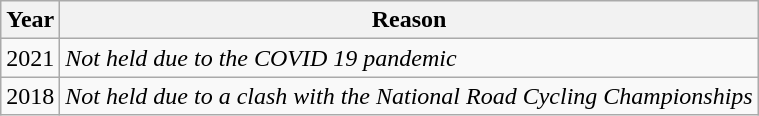<table class="wikitable">
<tr>
<th>Year</th>
<th>Reason</th>
</tr>
<tr>
<td>2021</td>
<td><em>Not held due to the COVID 19 pandemic</em></td>
</tr>
<tr>
<td>2018</td>
<td><em>Not held due to a clash with the National Road Cycling Championships</em></td>
</tr>
</table>
